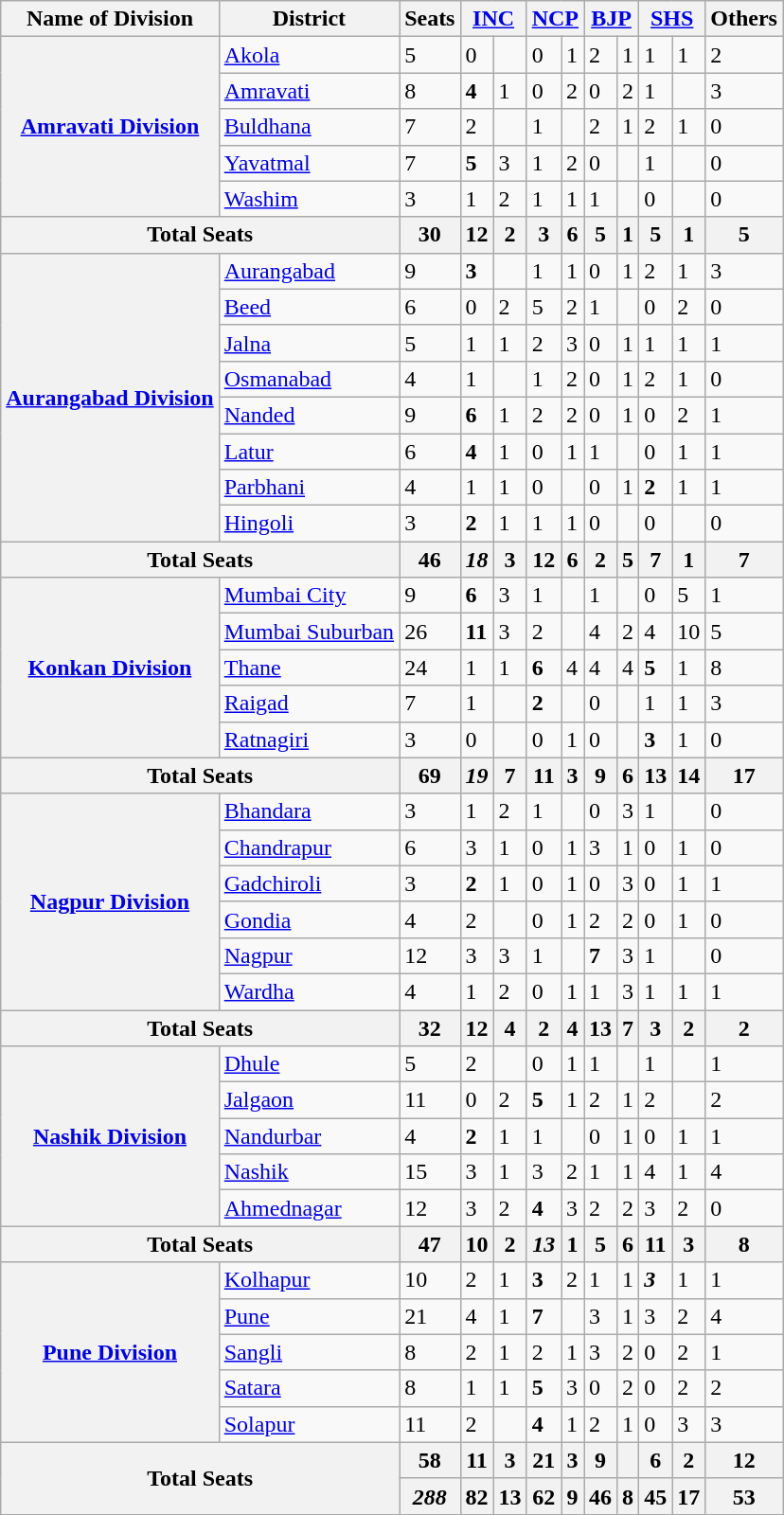<table class="wikitable sortable">
<tr>
<th>Name of Division</th>
<th>District</th>
<th>Seats</th>
<th colspan="2"><a href='#'>INC</a></th>
<th colspan="2"><a href='#'>NCP</a></th>
<th colspan="2"><a href='#'>BJP</a></th>
<th colspan="2"><a href='#'>SHS</a></th>
<th>Others</th>
</tr>
<tr>
<th rowspan="5"><a href='#'>Amravati Division</a></th>
<td><a href='#'>Akola</a></td>
<td>5</td>
<td>0</td>
<td></td>
<td>0</td>
<td> 1</td>
<td>2</td>
<td> 1</td>
<td>1</td>
<td> 1</td>
<td>2</td>
</tr>
<tr>
<td><a href='#'>Amravati</a></td>
<td>8</td>
<td><strong>4</strong></td>
<td> 1</td>
<td>0</td>
<td> 2</td>
<td>0</td>
<td> 2</td>
<td>1</td>
<td></td>
<td>3</td>
</tr>
<tr>
<td><a href='#'>Buldhana</a></td>
<td>7</td>
<td>2</td>
<td></td>
<td>1</td>
<td></td>
<td>2</td>
<td> 1</td>
<td>2</td>
<td> 1</td>
<td>0</td>
</tr>
<tr>
<td><a href='#'>Yavatmal</a></td>
<td>7</td>
<td><strong>5</strong></td>
<td> 3</td>
<td>1</td>
<td> 2</td>
<td>0</td>
<td></td>
<td>1</td>
<td></td>
<td>0</td>
</tr>
<tr>
<td><a href='#'>Washim</a></td>
<td>3</td>
<td>1</td>
<td> 2</td>
<td>1</td>
<td> 1</td>
<td>1</td>
<td></td>
<td>0</td>
<td></td>
<td>0</td>
</tr>
<tr>
<th colspan="2">Total Seats</th>
<th>30</th>
<th>12</th>
<th> 2</th>
<th>3</th>
<th> 6</th>
<th>5</th>
<th> 1</th>
<th>5</th>
<th> 1</th>
<th>5</th>
</tr>
<tr>
<th rowspan="8"><a href='#'>Aurangabad Division</a></th>
<td><a href='#'>Aurangabad</a></td>
<td>9</td>
<td><strong>3</strong></td>
<td></td>
<td>1</td>
<td> 1</td>
<td>0</td>
<td> 1</td>
<td>2</td>
<td> 1</td>
<td>3</td>
</tr>
<tr>
<td><a href='#'>Beed</a></td>
<td>6</td>
<td>0</td>
<td> 2</td>
<td>5</td>
<td> 2</td>
<td>1</td>
<td></td>
<td>0</td>
<td> 2</td>
<td>0</td>
</tr>
<tr>
<td><a href='#'>Jalna</a></td>
<td>5</td>
<td>1</td>
<td> 1</td>
<td>2</td>
<td> 3</td>
<td>0</td>
<td> 1</td>
<td>1</td>
<td> 1</td>
<td>1</td>
</tr>
<tr>
<td><a href='#'>Osmanabad</a></td>
<td>4</td>
<td>1</td>
<td></td>
<td>1</td>
<td> 2</td>
<td>0</td>
<td> 1</td>
<td>2</td>
<td> 1</td>
<td>0</td>
</tr>
<tr>
<td><a href='#'>Nanded</a></td>
<td>9</td>
<td><strong>6</strong></td>
<td> 1</td>
<td>2</td>
<td> 2</td>
<td>0</td>
<td> 1</td>
<td>0</td>
<td> 2</td>
<td>1</td>
</tr>
<tr>
<td><a href='#'>Latur</a></td>
<td>6</td>
<td><strong>4</strong></td>
<td> 1</td>
<td>0</td>
<td> 1</td>
<td>1</td>
<td></td>
<td>0</td>
<td> 1</td>
<td>1</td>
</tr>
<tr>
<td><a href='#'>Parbhani</a></td>
<td>4</td>
<td>1</td>
<td> 1</td>
<td>0</td>
<td></td>
<td>0</td>
<td> 1</td>
<td><strong>2</strong></td>
<td> 1</td>
<td>1</td>
</tr>
<tr>
<td><a href='#'>Hingoli</a></td>
<td>3</td>
<td><strong>2</strong></td>
<td> 1</td>
<td>1</td>
<td> 1</td>
<td>0</td>
<td></td>
<td>0</td>
<td></td>
<td>0</td>
</tr>
<tr>
<th colspan="2">Total Seats</th>
<th>46</th>
<th><em>18</em></th>
<th> 3</th>
<th>12</th>
<th> 6</th>
<th>2</th>
<th> 5</th>
<th>7</th>
<th> 1</th>
<th>7</th>
</tr>
<tr>
<th rowspan="5"><a href='#'>Konkan Division</a></th>
<td><a href='#'>Mumbai City</a></td>
<td>9</td>
<td><strong>6</strong></td>
<td> 3</td>
<td>1</td>
<td></td>
<td>1</td>
<td></td>
<td>0</td>
<td> 5</td>
<td>1</td>
</tr>
<tr>
<td><a href='#'>Mumbai Suburban</a></td>
<td>26</td>
<td><strong>11</strong></td>
<td> 3</td>
<td>2</td>
<td></td>
<td>4</td>
<td> 2</td>
<td>4</td>
<td> 10</td>
<td>5</td>
</tr>
<tr>
<td><a href='#'>Thane</a></td>
<td>24</td>
<td>1</td>
<td> 1</td>
<td><strong>6</strong></td>
<td> 4</td>
<td>4</td>
<td> 4</td>
<td><strong>5</strong></td>
<td> 1</td>
<td>8</td>
</tr>
<tr>
<td><a href='#'>Raigad</a></td>
<td>7</td>
<td>1</td>
<td></td>
<td><strong>2</strong></td>
<td></td>
<td>0</td>
<td></td>
<td>1</td>
<td> 1</td>
<td>3</td>
</tr>
<tr>
<td><a href='#'>Ratnagiri</a></td>
<td>3</td>
<td>0</td>
<td></td>
<td>0</td>
<td> 1</td>
<td>0</td>
<td></td>
<td><strong>3</strong></td>
<td> 1</td>
<td>0</td>
</tr>
<tr>
<th colspan="2">Total Seats</th>
<th>69</th>
<th><em>19</em></th>
<th> 7</th>
<th>11</th>
<th> 3</th>
<th>9</th>
<th> 6</th>
<th>13</th>
<th> 14</th>
<th>17</th>
</tr>
<tr>
<th rowspan="6"><a href='#'>Nagpur Division</a></th>
<td><a href='#'>Bhandara</a></td>
<td>3</td>
<td>1</td>
<td> 2</td>
<td>1</td>
<td></td>
<td>0</td>
<td> 3</td>
<td>1</td>
<td></td>
<td>0</td>
</tr>
<tr>
<td><a href='#'>Chandrapur</a></td>
<td>6</td>
<td>3</td>
<td> 1</td>
<td>0</td>
<td> 1</td>
<td>3</td>
<td> 1</td>
<td>0</td>
<td> 1</td>
<td>0</td>
</tr>
<tr>
<td><a href='#'>Gadchiroli</a></td>
<td>3</td>
<td><strong>2</strong></td>
<td> 1</td>
<td>0</td>
<td> 1</td>
<td>0</td>
<td> 3</td>
<td>0</td>
<td> 1</td>
<td>1</td>
</tr>
<tr>
<td><a href='#'>Gondia</a></td>
<td>4</td>
<td>2</td>
<td></td>
<td>0</td>
<td> 1</td>
<td>2</td>
<td> 2</td>
<td>0</td>
<td> 1</td>
<td>0</td>
</tr>
<tr>
<td><a href='#'>Nagpur</a></td>
<td>12</td>
<td>3</td>
<td> 3</td>
<td>1</td>
<td></td>
<td><strong>7</strong></td>
<td> 3</td>
<td>1</td>
<td></td>
<td>0</td>
</tr>
<tr>
<td><a href='#'>Wardha</a></td>
<td>4</td>
<td>1</td>
<td> 2</td>
<td>0</td>
<td> 1</td>
<td>1</td>
<td> 3</td>
<td>1</td>
<td> 1</td>
<td>1</td>
</tr>
<tr>
<th colspan="2">Total Seats</th>
<th>32</th>
<th>12</th>
<th> 4</th>
<th>2</th>
<th> 4</th>
<th>13</th>
<th> 7</th>
<th>3</th>
<th> 2</th>
<th>2</th>
</tr>
<tr>
<th rowspan="5"><a href='#'>Nashik Division</a></th>
<td><a href='#'>Dhule</a></td>
<td>5</td>
<td>2</td>
<td></td>
<td>0</td>
<td> 1</td>
<td>1</td>
<td></td>
<td>1</td>
<td></td>
<td>1</td>
</tr>
<tr>
<td><a href='#'>Jalgaon</a></td>
<td>11</td>
<td>0</td>
<td> 2</td>
<td><strong>5</strong></td>
<td> 1</td>
<td>2</td>
<td> 1</td>
<td>2</td>
<td></td>
<td>2</td>
</tr>
<tr>
<td><a href='#'>Nandurbar</a></td>
<td>4</td>
<td><strong>2</strong></td>
<td> 1</td>
<td>1</td>
<td></td>
<td>0</td>
<td> 1</td>
<td>0</td>
<td> 1</td>
<td>1</td>
</tr>
<tr>
<td><a href='#'>Nashik</a></td>
<td>15</td>
<td>3</td>
<td> 1</td>
<td>3</td>
<td> 2</td>
<td>1</td>
<td> 1</td>
<td>4</td>
<td> 1</td>
<td>4</td>
</tr>
<tr>
<td><a href='#'>Ahmednagar</a></td>
<td>12</td>
<td>3</td>
<td> 2</td>
<td><strong>4</strong></td>
<td> 3</td>
<td>2</td>
<td> 2</td>
<td>3</td>
<td> 2</td>
<td>0</td>
</tr>
<tr>
<th colspan="2">Total Seats</th>
<th>47</th>
<th>10</th>
<th> 2</th>
<th><em>13</em></th>
<th> 1</th>
<th>5</th>
<th> 6</th>
<th>11</th>
<th> 3</th>
<th>8</th>
</tr>
<tr>
<th rowspan="5"><a href='#'>Pune Division</a></th>
<td><a href='#'>Kolhapur</a></td>
<td>10</td>
<td>2</td>
<td> 1</td>
<td><strong>3</strong></td>
<td> 2</td>
<td>1</td>
<td> 1</td>
<td><strong><em>3</em></strong></td>
<td> 1</td>
<td>1</td>
</tr>
<tr>
<td><a href='#'>Pune</a></td>
<td>21</td>
<td>4</td>
<td> 1</td>
<td><strong>7</strong></td>
<td></td>
<td>3</td>
<td> 1</td>
<td>3</td>
<td> 2</td>
<td>4</td>
</tr>
<tr>
<td><a href='#'>Sangli</a></td>
<td>8</td>
<td>2</td>
<td> 1</td>
<td>2</td>
<td> 1</td>
<td>3</td>
<td> 2</td>
<td>0</td>
<td> 2</td>
<td>1</td>
</tr>
<tr>
<td><a href='#'>Satara</a></td>
<td>8</td>
<td>1</td>
<td> 1</td>
<td><strong>5</strong></td>
<td> 3</td>
<td>0</td>
<td> 2</td>
<td>0</td>
<td> 2</td>
<td>2</td>
</tr>
<tr>
<td><a href='#'>Solapur</a></td>
<td>11</td>
<td>2</td>
<td></td>
<td><strong>4</strong></td>
<td> 1</td>
<td>2</td>
<td> 1</td>
<td>0</td>
<td> 3</td>
<td>3</td>
</tr>
<tr>
<th colspan="2" rowspan="2">Total Seats</th>
<th>58</th>
<th>11</th>
<th> 3</th>
<th>21</th>
<th> 3</th>
<th>9</th>
<th></th>
<th>6</th>
<th> 2</th>
<th>12</th>
</tr>
<tr>
<th><em>288</em></th>
<th>82</th>
<th> 13</th>
<th>62</th>
<th> 9</th>
<th>46</th>
<th> 8</th>
<th>45</th>
<th> 17</th>
<th>53</th>
</tr>
</table>
